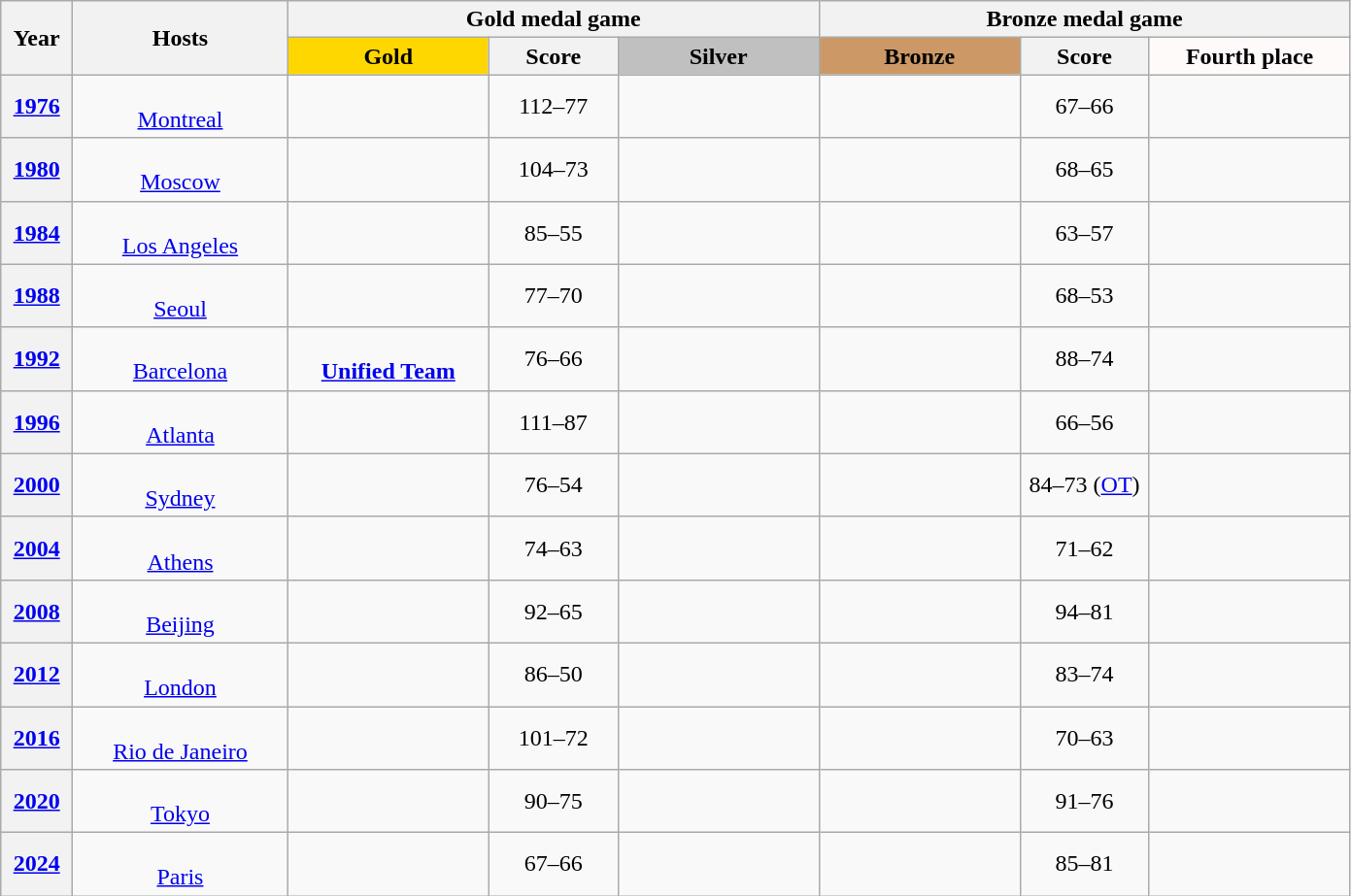<table class="wikitable sortable sticky-header-multi" style="border-collapse:collapse; font-size:100%; text-align:center;">
<tr>
<th scope="col" rowspan=2 width=5%>Year</th>
<th scope="col" rowspan=2 width=15%>Hosts</th>
<th scope="colgroup" colspan=3 class="unsortable">Gold medal game</th>
<th scope="colgroup" colspan=3 class="unsortable">Bronze medal game</th>
</tr>
<tr>
<th scope="col" style="width:14%; background:gold;">Gold</th>
<th scope="col" width=9%>Score</th>
<th scope="col" style="width:14%; background:silver;">Silver</th>
<th scope="col" style="width:14%; background:#cc9966;">Bronze</th>
<th scope="col" width=9%>Score</th>
<th scope="col" style="width:14%; background:snow;">Fourth place</th>
</tr>
<tr>
<th scope="row"><a href='#'>1976</a></th>
<td> <br> <a href='#'>Montreal</a></td>
<td><strong></strong></td>
<td>112–77</td>
<td></td>
<td></td>
<td>67–66</td>
<td></td>
</tr>
<tr>
<th scope="row"><a href='#'>1980</a></th>
<td> <br> <a href='#'>Moscow</a></td>
<td><strong></strong></td>
<td>104–73</td>
<td></td>
<td></td>
<td>68–65</td>
<td></td>
</tr>
<tr>
<th scope="row"><a href='#'>1984</a></th>
<td> <br> <a href='#'>Los Angeles</a></td>
<td><strong></strong></td>
<td>85–55</td>
<td></td>
<td></td>
<td>63–57</td>
<td></td>
</tr>
<tr>
<th scope="row"><a href='#'>1988</a></th>
<td> <br> <a href='#'>Seoul</a></td>
<td><strong></strong></td>
<td>77–70</td>
<td></td>
<td></td>
<td>68–53</td>
<td></td>
</tr>
<tr>
<th scope="row"><a href='#'>1992</a></th>
<td> <br> <a href='#'>Barcelona</a></td>
<td><br><strong><a href='#'>Unified Team</a></strong></td>
<td>76–66</td>
<td></td>
<td></td>
<td>88–74</td>
<td></td>
</tr>
<tr>
<th scope="row"><a href='#'>1996</a></th>
<td> <br> <a href='#'>Atlanta</a></td>
<td><strong></strong></td>
<td>111–87</td>
<td></td>
<td></td>
<td>66–56</td>
<td></td>
</tr>
<tr>
<th scope="row"><a href='#'>2000</a></th>
<td> <br> <a href='#'>Sydney</a></td>
<td><strong></strong></td>
<td>76–54</td>
<td></td>
<td></td>
<td>84–73 (<a href='#'>OT</a>)</td>
<td></td>
</tr>
<tr>
<th scope="row"><a href='#'>2004</a></th>
<td> <br> <a href='#'>Athens</a></td>
<td><strong></strong></td>
<td>74–63</td>
<td></td>
<td></td>
<td>71–62</td>
<td></td>
</tr>
<tr>
<th scope="row"><a href='#'>2008</a></th>
<td> <br> <a href='#'>Beijing</a></td>
<td><strong></strong></td>
<td>92–65</td>
<td></td>
<td></td>
<td>94–81</td>
<td></td>
</tr>
<tr>
<th scope="row"><a href='#'>2012</a></th>
<td> <br> <a href='#'>London</a></td>
<td><strong></strong></td>
<td>86–50</td>
<td></td>
<td></td>
<td>83–74</td>
<td></td>
</tr>
<tr>
<th scope="row"><a href='#'>2016</a></th>
<td> <br> <a href='#'>Rio de Janeiro</a></td>
<td><strong></strong></td>
<td>101–72</td>
<td></td>
<td></td>
<td>70–63</td>
<td></td>
</tr>
<tr>
<th scope="row"><a href='#'>2020</a></th>
<td> <br> <a href='#'>Tokyo</a></td>
<td><strong></strong></td>
<td>90–75</td>
<td></td>
<td></td>
<td>91–76</td>
<td></td>
</tr>
<tr>
<th scope="row"><a href='#'>2024</a></th>
<td> <br> <a href='#'>Paris</a></td>
<td><strong></strong></td>
<td>67–66</td>
<td></td>
<td></td>
<td>85–81</td>
<td></td>
</tr>
</table>
